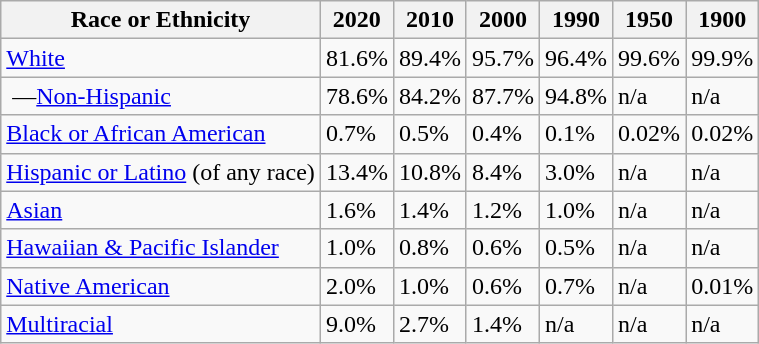<table class="wikitable">
<tr>
<th>Race or Ethnicity</th>
<th>2020</th>
<th>2010</th>
<th>2000</th>
<th>1990</th>
<th>1950</th>
<th>1900</th>
</tr>
<tr>
<td><a href='#'>White</a></td>
<td>81.6%</td>
<td>89.4%</td>
<td>95.7%</td>
<td>96.4%</td>
<td>99.6%</td>
<td>99.9%</td>
</tr>
<tr>
<td> —<a href='#'>Non-Hispanic</a></td>
<td>78.6%</td>
<td>84.2%</td>
<td>87.7%</td>
<td>94.8%</td>
<td>n/a</td>
<td>n/a</td>
</tr>
<tr>
<td><a href='#'>Black or African American</a></td>
<td>0.7%</td>
<td>0.5%</td>
<td>0.4%</td>
<td>0.1%</td>
<td>0.02%</td>
<td>0.02%</td>
</tr>
<tr>
<td><a href='#'>Hispanic or Latino</a> (of any race)</td>
<td>13.4%</td>
<td>10.8%</td>
<td>8.4%</td>
<td>3.0%</td>
<td>n/a</td>
<td>n/a</td>
</tr>
<tr>
<td><a href='#'>Asian</a></td>
<td>1.6%</td>
<td>1.4%</td>
<td>1.2%</td>
<td>1.0%</td>
<td>n/a</td>
<td>n/a</td>
</tr>
<tr>
<td><a href='#'>Hawaiian & Pacific Islander</a></td>
<td>1.0%</td>
<td>0.8%</td>
<td>0.6%</td>
<td>0.5%</td>
<td>n/a</td>
<td>n/a</td>
</tr>
<tr>
<td><a href='#'>Native American</a></td>
<td>2.0%</td>
<td>1.0%</td>
<td>0.6%</td>
<td>0.7%</td>
<td>n/a</td>
<td>0.01%</td>
</tr>
<tr>
<td><a href='#'>Multiracial</a></td>
<td>9.0%</td>
<td>2.7%</td>
<td>1.4%</td>
<td>n/a</td>
<td>n/a</td>
<td>n/a</td>
</tr>
</table>
